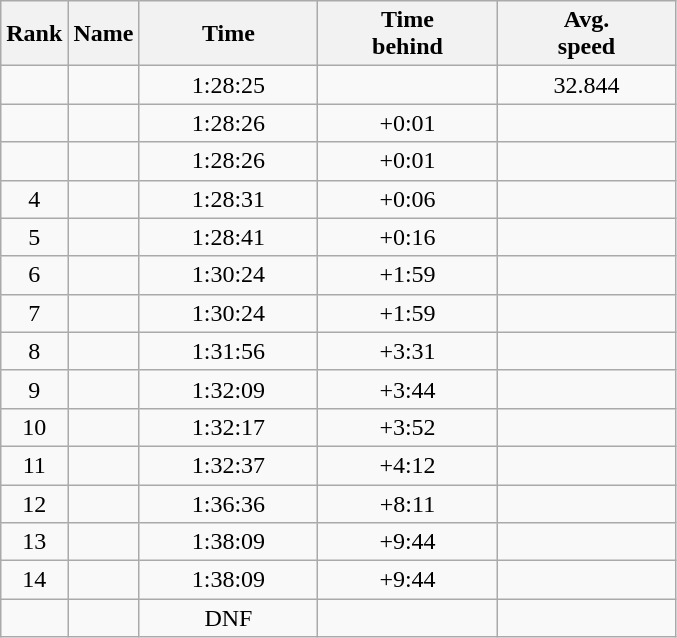<table class="wikitable" style="text-align:center;">
<tr>
<th>Rank</th>
<th style="width:"15em">Name</th>
<th style="width:7em">Time</th>
<th style="width:7em">Time<br>behind</th>
<th style="width:7em">Avg.<br>speed</th>
</tr>
<tr>
<td></td>
<td align=left></td>
<td>1:28:25</td>
<td></td>
<td>32.844</td>
</tr>
<tr>
<td></td>
<td align=left></td>
<td>1:28:26</td>
<td>+0:01</td>
<td></td>
</tr>
<tr>
<td></td>
<td align=left></td>
<td>1:28:26</td>
<td>+0:01</td>
<td></td>
</tr>
<tr>
<td>4</td>
<td align=left></td>
<td>1:28:31</td>
<td>+0:06</td>
<td></td>
</tr>
<tr>
<td>5</td>
<td align=left></td>
<td>1:28:41</td>
<td>+0:16</td>
<td></td>
</tr>
<tr>
<td>6</td>
<td align=left></td>
<td>1:30:24</td>
<td>+1:59</td>
<td></td>
</tr>
<tr>
<td>7</td>
<td align=left></td>
<td>1:30:24</td>
<td>+1:59</td>
<td></td>
</tr>
<tr>
<td>8</td>
<td align=left></td>
<td>1:31:56</td>
<td>+3:31</td>
<td></td>
</tr>
<tr>
<td>9</td>
<td align=left></td>
<td>1:32:09</td>
<td>+3:44</td>
<td></td>
</tr>
<tr>
<td>10</td>
<td align=left></td>
<td>1:32:17</td>
<td>+3:52</td>
<td></td>
</tr>
<tr>
<td>11</td>
<td align=left></td>
<td>1:32:37</td>
<td>+4:12</td>
<td></td>
</tr>
<tr>
<td>12</td>
<td align=left></td>
<td>1:36:36</td>
<td>+8:11</td>
<td></td>
</tr>
<tr>
<td>13</td>
<td align=left></td>
<td>1:38:09</td>
<td>+9:44</td>
<td></td>
</tr>
<tr>
<td>14</td>
<td align=left></td>
<td>1:38:09</td>
<td>+9:44</td>
<td></td>
</tr>
<tr>
<td></td>
<td align=left></td>
<td>DNF</td>
<td></td>
<td></td>
</tr>
</table>
